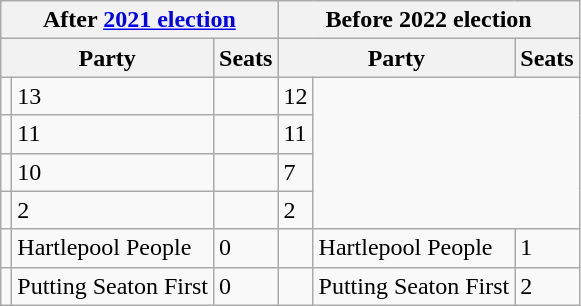<table class="wikitable">
<tr>
<th colspan="3">After <a href='#'>2021 election</a></th>
<th colspan="3">Before 2022 election</th>
</tr>
<tr>
<th colspan="2">Party</th>
<th>Seats</th>
<th colspan="2">Party</th>
<th>Seats</th>
</tr>
<tr>
<td></td>
<td>13</td>
<td></td>
<td>12</td>
</tr>
<tr>
<td></td>
<td>11</td>
<td></td>
<td>11</td>
</tr>
<tr>
<td></td>
<td>10</td>
<td></td>
<td>7</td>
</tr>
<tr>
<td></td>
<td>2</td>
<td></td>
<td>2</td>
</tr>
<tr>
<td></td>
<td>Hartlepool People</td>
<td>0</td>
<td></td>
<td>Hartlepool People</td>
<td>1</td>
</tr>
<tr>
<td></td>
<td>Putting Seaton First</td>
<td>0</td>
<td></td>
<td>Putting Seaton First</td>
<td>2</td>
</tr>
</table>
